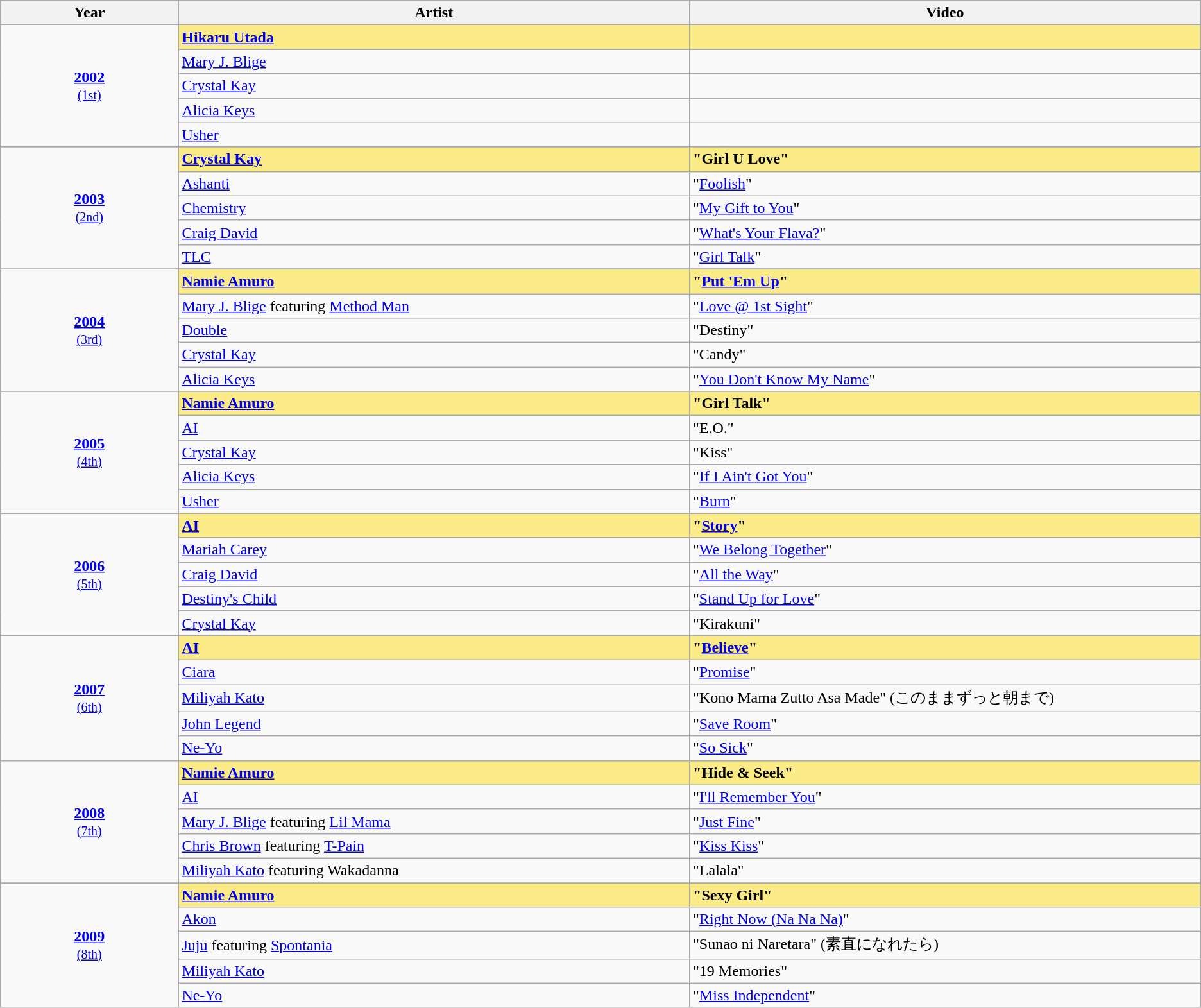<table class="sortable wikitable">
<tr>
<th width="8%">Year</th>
<th width="23%">Artist</th>
<th width="23%">Video</th>
</tr>
<tr>
<td rowspan=5 style="text-align:center"><strong><a href='#'>2002</a></strong><br><small><a href='#'>(1st)</a></small></td>
<td style="background:#FAEB86"><strong><a href='#'>Hikaru Utada</a></strong></td>
<td style="background:#FAEB86"></td>
</tr>
<tr>
<td><a href='#'>Mary J. Blige</a></td>
<td></td>
</tr>
<tr>
<td><a href='#'>Crystal Kay</a></td>
<td></td>
</tr>
<tr>
<td><a href='#'>Alicia Keys</a></td>
<td></td>
</tr>
<tr>
<td><a href='#'>Usher</a></td>
<td></td>
</tr>
<tr>
</tr>
<tr>
<td rowspan=5 style="text-align:center"><strong><a href='#'>2003</a></strong><br><small><a href='#'>(2nd)</a></small></td>
<td style="background:#FAEB86"><strong><a href='#'>Crystal Kay</a></strong></td>
<td style="background:#FAEB86"><strong>"Girl U Love"</strong></td>
</tr>
<tr>
<td><a href='#'>Ashanti</a></td>
<td>"<a href='#'>Foolish</a>"</td>
</tr>
<tr>
<td><a href='#'>Chemistry</a></td>
<td>"<a href='#'>My Gift to You</a>"</td>
</tr>
<tr>
<td><a href='#'>Craig David</a></td>
<td>"<a href='#'>What's Your Flava?</a>"</td>
</tr>
<tr>
<td><a href='#'>TLC</a></td>
<td>"<a href='#'>Girl Talk</a>"</td>
</tr>
<tr>
</tr>
<tr>
<td rowspan=5 style="text-align:center"><strong><a href='#'>2004</a></strong><br><small><a href='#'>(3rd)</a></small></td>
<td style="background:#FAEB86"><strong><a href='#'>Namie Amuro</a></strong></td>
<td style="background:#FAEB86"><strong>"<a href='#'>Put 'Em Up</a>"</strong></td>
</tr>
<tr>
<td><a href='#'>Mary J. Blige</a> featuring <a href='#'>Method Man</a></td>
<td>"<a href='#'>Love @ 1st Sight</a>"</td>
</tr>
<tr>
<td><a href='#'>Double</a></td>
<td>"Destiny"</td>
</tr>
<tr>
<td><a href='#'>Crystal Kay</a></td>
<td>"Candy"</td>
</tr>
<tr>
<td><a href='#'>Alicia Keys</a></td>
<td>"<a href='#'>You Don't Know My Name</a>"</td>
</tr>
<tr>
</tr>
<tr>
<td rowspan=5 style="text-align:center"><strong><a href='#'>2005</a></strong><br><small><a href='#'>(4th)</a></small></td>
<td style="background:#FAEB86"><strong><a href='#'>Namie Amuro</a></strong></td>
<td style="background:#FAEB86"><strong>"Girl Talk"</strong></td>
</tr>
<tr>
<td><a href='#'>AI</a></td>
<td>"E.O."</td>
</tr>
<tr>
<td><a href='#'>Crystal Kay</a></td>
<td>"Kiss"</td>
</tr>
<tr>
<td><a href='#'>Alicia Keys</a></td>
<td>"<a href='#'>If I Ain't Got You</a>"</td>
</tr>
<tr>
<td><a href='#'>Usher</a></td>
<td>"<a href='#'>Burn</a>"</td>
</tr>
<tr>
</tr>
<tr>
<td rowspan=5 style="text-align:center"><strong><a href='#'>2006</a></strong><br><small><a href='#'>(5th)</a></small></td>
<td style="background:#FAEB86"><strong><a href='#'>AI</a></strong></td>
<td style="background:#FAEB86"><strong>"<a href='#'>Story</a>"</strong></td>
</tr>
<tr>
<td><a href='#'>Mariah Carey</a></td>
<td>"<a href='#'>We Belong Together</a>"</td>
</tr>
<tr>
<td><a href='#'>Craig David</a></td>
<td>"<a href='#'>All the Way</a>"</td>
</tr>
<tr>
<td><a href='#'>Destiny's Child</a></td>
<td>"<a href='#'>Stand Up for Love</a>"</td>
</tr>
<tr>
<td><a href='#'>Crystal Kay</a></td>
<td>"Kirakuni"</td>
</tr>
<tr>
<td rowspan=5 style="text-align:center"><strong><a href='#'>2007</a></strong><br><small><a href='#'>(6th)</a></small></td>
<td style="background:#FAEB86"><strong><a href='#'>AI</a></strong></td>
<td style="background:#FAEB86"><strong>"<a href='#'>Believe</a>"</strong></td>
</tr>
<tr>
<td><a href='#'>Ciara</a></td>
<td>"<a href='#'>Promise</a>"</td>
</tr>
<tr>
<td><a href='#'>Miliyah Kato</a></td>
<td>"Kono Mama Zutto Asa Made" (このままずっと朝まで)</td>
</tr>
<tr>
<td><a href='#'>John Legend</a></td>
<td>"<a href='#'>Save Room</a>"</td>
</tr>
<tr>
<td><a href='#'>Ne-Yo</a></td>
<td>"<a href='#'>So Sick</a>"</td>
</tr>
<tr>
<td rowspan=5 style="text-align:center"><strong><a href='#'>2008</a></strong><br><small><a href='#'>(7th)</a></small></td>
<td style="background:#FAEB86"><strong><a href='#'>Namie Amuro</a></strong></td>
<td style="background:#FAEB86"><strong>"Hide & Seek"</strong></td>
</tr>
<tr>
<td><a href='#'>AI</a></td>
<td>"<a href='#'>I'll Remember You</a>"</td>
</tr>
<tr>
<td><a href='#'>Mary J. Blige</a> featuring <a href='#'>Lil Mama</a></td>
<td>"<a href='#'>Just Fine</a>"</td>
</tr>
<tr>
<td><a href='#'>Chris Brown</a> featuring <a href='#'>T-Pain</a></td>
<td>"<a href='#'>Kiss Kiss</a>"</td>
</tr>
<tr>
<td><a href='#'>Miliyah Kato</a> featuring Wakadanna</td>
<td>"Lalala"</td>
</tr>
<tr>
</tr>
<tr>
<td rowspan=5 style="text-align:center"><strong><a href='#'>2009</a></strong><br><small><a href='#'>(8th)</a></small></td>
<td style="background:#FAEB86"><strong><a href='#'>Namie Amuro</a></strong></td>
<td style="background:#FAEB86"><strong>"Sexy Girl"</strong></td>
</tr>
<tr>
<td><a href='#'>Akon</a></td>
<td>"<a href='#'>Right Now (Na Na Na)</a>"</td>
</tr>
<tr>
<td><a href='#'>Juju</a> featuring <a href='#'>Spontania</a></td>
<td>"Sunao ni Naretara" (素直になれたら)</td>
</tr>
<tr>
<td><a href='#'>Miliyah Kato</a></td>
<td>"19 Memories"</td>
</tr>
<tr>
<td><a href='#'>Ne-Yo</a></td>
<td>"<a href='#'>Miss Independent</a>"</td>
</tr>
</table>
